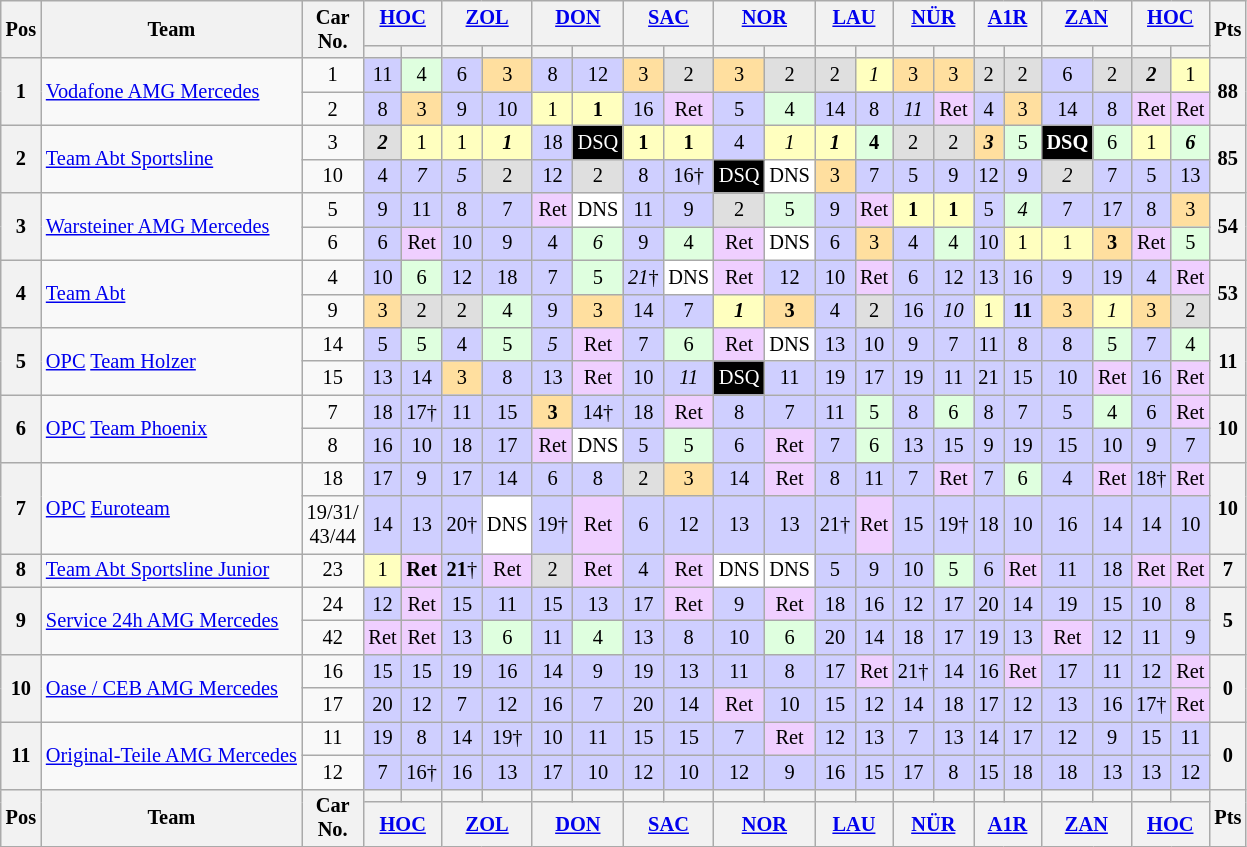<table class="wikitable" style="font-size:85%; text-align:center">
<tr style="background:#f9f9f9" valign="top">
<th rowspan=2 valign="middle">Pos</th>
<th rowspan=2 valign="middle">Team</th>
<th rowspan=2 valign="middle">Car<br>No.</th>
<th colspan="2"><a href='#'>HOC</a><br></th>
<th colspan="2"><a href='#'>ZOL</a><br></th>
<th colspan="2"><a href='#'>DON</a><br></th>
<th colspan="2"><a href='#'>SAC</a><br></th>
<th colspan="2"><a href='#'>NOR</a><br></th>
<th colspan="2"><a href='#'>LAU</a><br></th>
<th colspan="2"><a href='#'>NÜR</a><br></th>
<th colspan="2"><a href='#'>A1R</a><br></th>
<th colspan="2"><a href='#'>ZAN</a><br></th>
<th colspan="2"><a href='#'>HOC</a><br></th>
<th rowspan=2 valign="middle">Pts</th>
</tr>
<tr>
<th></th>
<th></th>
<th></th>
<th></th>
<th></th>
<th></th>
<th></th>
<th></th>
<th></th>
<th></th>
<th></th>
<th></th>
<th></th>
<th></th>
<th></th>
<th></th>
<th></th>
<th></th>
<th></th>
<th></th>
</tr>
<tr>
<th rowspan=2>1</th>
<td align="left" rowspan=2><a href='#'>Vodafone AMG Mercedes</a></td>
<td align="center">1</td>
<td style="background:#cfcfff;">11</td>
<td style="background:#dfffdf;">4</td>
<td style="background:#cfcfff;">6</td>
<td style="background:#ffdf9f;">3</td>
<td style="background:#cfcfff;">8</td>
<td style="background:#cfcfff;">12</td>
<td style="background:#ffdf9f;">3</td>
<td style="background:#dfdfdf;">2</td>
<td style="background:#ffdf9f;">3</td>
<td style="background:#dfdfdf;">2</td>
<td style="background:#dfdfdf;">2</td>
<td style="background:#ffffbf;"><em>1</em></td>
<td style="background:#ffdf9f;">3</td>
<td style="background:#ffdf9f;">3</td>
<td style="background:#dfdfdf;">2</td>
<td style="background:#dfdfdf;">2</td>
<td style="background:#cfcfff;">6</td>
<td style="background:#dfdfdf;">2</td>
<td style="background:#dfdfdf;"><strong><em>2</em></strong></td>
<td style="background:#ffffbf;">1</td>
<th rowspan=2>88</th>
</tr>
<tr>
<td align="center">2</td>
<td style="background:#cfcfff;">8</td>
<td style="background:#ffdf9f;">3</td>
<td style="background:#cfcfff;">9</td>
<td style="background:#cfcfff;">10</td>
<td style="background:#ffffbf;">1</td>
<td style="background:#ffffbf;"><strong>1</strong></td>
<td style="background:#cfcfff;">16</td>
<td style="background:#efcfff;">Ret</td>
<td style="background:#cfcfff;">5</td>
<td style="background:#dfffdf;">4</td>
<td style="background:#cfcfff;">14</td>
<td style="background:#cfcfff;">8</td>
<td style="background:#cfcfff;"><em>11</em></td>
<td style="background:#efcfff;">Ret</td>
<td style="background:#cfcfff;">4</td>
<td style="background:#ffdf9f;">3</td>
<td style="background:#cfcfff;">14</td>
<td style="background:#cfcfff;">8</td>
<td style="background:#efcfff;">Ret</td>
<td style="background:#efcfff;">Ret</td>
</tr>
<tr>
<th rowspan=2>2</th>
<td align="left" rowspan=2><a href='#'>Team Abt Sportsline</a></td>
<td align="center">3</td>
<td style="background:#dfdfdf;"><strong><em>2</em></strong></td>
<td style="background:#ffffbf;">1</td>
<td style="background:#ffffbf;">1</td>
<td style="background:#ffffbf;"><strong><em>1</em></strong></td>
<td style="background:#cfcfff;">18</td>
<td style="background:#000000; color:white">DSQ</td>
<td style="background:#ffffbf;"><strong>1</strong></td>
<td style="background:#ffffbf;"><strong>1</strong></td>
<td style="background:#cfcfff;">4</td>
<td style="background:#ffffbf;"><em>1</em></td>
<td style="background:#ffffbf;"><strong><em>1</em></strong></td>
<td style="background:#dfffdf;"><strong>4</strong></td>
<td style="background:#dfdfdf;">2</td>
<td style="background:#dfdfdf;">2</td>
<td style="background:#ffdf9f;"><strong><em>3</em></strong></td>
<td style="background:#dfffdf;">5</td>
<td style="background:#000000; color:white"><strong>DSQ</strong></td>
<td style="background:#dfffdf;">6</td>
<td style="background:#ffffbf;">1</td>
<td style="background:#dfffdf;"><strong><em>6</em></strong></td>
<th rowspan=2>85</th>
</tr>
<tr>
<td align="center">10</td>
<td style="background:#cfcfff;">4</td>
<td style="background:#cfcfff;"><em>7</em></td>
<td style="background:#cfcfff;"><em>5</em></td>
<td style="background:#dfdfdf;">2</td>
<td style="background:#cfcfff;">12</td>
<td style="background:#dfdfdf;">2</td>
<td style="background:#cfcfff;">8</td>
<td style="background:#cfcfff;">16†</td>
<td style="background:#000000; color:white">DSQ</td>
<td style="background:#ffffff;">DNS</td>
<td style="background:#ffdf9f;">3</td>
<td style="background:#cfcfff;">7</td>
<td style="background:#cfcfff;">5</td>
<td style="background:#cfcfff;">9</td>
<td style="background:#cfcfff;">12</td>
<td style="background:#cfcfff;">9</td>
<td style="background:#dfdfdf;"><em>2</em></td>
<td style="background:#cfcfff;">7</td>
<td style="background:#cfcfff;">5</td>
<td style="background:#cfcfff;">13</td>
</tr>
<tr>
<th rowspan=2>3</th>
<td align="left" rowspan=2><a href='#'>Warsteiner AMG Mercedes</a></td>
<td align="center">5</td>
<td style="background:#cfcfff;">9</td>
<td style="background:#cfcfff;">11</td>
<td style="background:#cfcfff;">8</td>
<td style="background:#cfcfff;">7</td>
<td style="background:#efcfff;">Ret</td>
<td style="background:#ffffff;">DNS</td>
<td style="background:#cfcfff;">11</td>
<td style="background:#cfcfff;">9</td>
<td style="background:#dfdfdf;">2</td>
<td style="background:#dfffdf;">5</td>
<td style="background:#cfcfff;">9</td>
<td style="background:#efcfff;">Ret</td>
<td style="background:#ffffbf;"><strong>1</strong></td>
<td style="background:#ffffbf;"><strong>1</strong></td>
<td style="background:#cfcfff;">5</td>
<td style="background:#dfffdf;"><em>4</em></td>
<td style="background:#cfcfff;">7</td>
<td style="background:#cfcfff;">17</td>
<td style="background:#cfcfff;">8</td>
<td style="background:#ffdf9f;">3</td>
<th rowspan=2>54</th>
</tr>
<tr>
<td align="center">6</td>
<td style="background:#cfcfff;">6</td>
<td style="background:#efcfff;">Ret</td>
<td style="background:#cfcfff;">10</td>
<td style="background:#cfcfff;">9</td>
<td style="background:#cfcfff;">4</td>
<td style="background:#dfffdf;"><em>6</em></td>
<td style="background:#cfcfff;">9</td>
<td style="background:#dfffdf;">4</td>
<td style="background:#efcfff;">Ret</td>
<td style="background:#ffffff;">DNS</td>
<td style="background:#cfcfff;">6</td>
<td style="background:#ffdf9f;">3</td>
<td style="background:#cfcfff;">4</td>
<td style="background:#dfffdf;">4</td>
<td style="background:#cfcfff;">10</td>
<td style="background:#ffffbf;">1</td>
<td style="background:#ffffbf;">1</td>
<td style="background:#ffdf9f;"><strong>3</strong></td>
<td style="background:#efcfff;">Ret</td>
<td style="background:#dfffdf;">5</td>
</tr>
<tr>
<th rowspan=2>4</th>
<td align="left" rowspan=2><a href='#'>Team Abt</a></td>
<td align="center">4</td>
<td style="background:#cfcfff;">10</td>
<td style="background:#dfffdf;">6</td>
<td style="background:#cfcfff;">12</td>
<td style="background:#cfcfff;">18</td>
<td style="background:#cfcfff;">7</td>
<td style="background:#dfffdf;">5</td>
<td style="background:#cfcfff;"><em>21</em>†</td>
<td style="background:#ffffff;">DNS</td>
<td style="background:#efcfff;">Ret</td>
<td style="background:#cfcfff;">12</td>
<td style="background:#cfcfff;">10</td>
<td style="background:#efcfff;">Ret</td>
<td style="background:#cfcfff;">6</td>
<td style="background:#cfcfff;">12</td>
<td style="background:#cfcfff;">13</td>
<td style="background:#cfcfff;">16</td>
<td style="background:#cfcfff;">9</td>
<td style="background:#cfcfff;">19</td>
<td style="background:#cfcfff;">4</td>
<td style="background:#efcfff;">Ret</td>
<th rowspan=2>53</th>
</tr>
<tr>
<td align="center">9</td>
<td style="background:#ffdf9f;">3</td>
<td style="background:#dfdfdf;">2</td>
<td style="background:#dfdfdf;">2</td>
<td style="background:#dfffdf;">4</td>
<td style="background:#cfcfff;">9</td>
<td style="background:#ffdf9f;">3</td>
<td style="background:#cfcfff;">14</td>
<td style="background:#cfcfff;">7</td>
<td style="background:#ffffbf;"><strong><em>1</em></strong></td>
<td style="background:#ffdf9f;"><strong>3</strong></td>
<td style="background:#cfcfff;">4</td>
<td style="background:#dfdfdf;">2</td>
<td style="background:#cfcfff;">16</td>
<td style="background:#cfcfff;"><em>10</em></td>
<td style="background:#ffffbf;">1</td>
<td style="background:#cfcfff;"><strong>11</strong></td>
<td style="background:#ffdf9f;">3</td>
<td style="background:#ffffbf;"><em>1</em></td>
<td style="background:#ffdf9f;">3</td>
<td style="background:#dfdfdf;">2</td>
</tr>
<tr>
<th rowspan=2>5</th>
<td align="left" rowspan=2><a href='#'>OPC</a> <a href='#'>Team Holzer</a></td>
<td align="center">14</td>
<td style="background:#cfcfff;">5</td>
<td style="background:#dfffdf;">5</td>
<td style="background:#cfcfff;">4</td>
<td style="background:#dfffdf;">5</td>
<td style="background:#cfcfff;"><em>5</em></td>
<td style="background:#efcfff;">Ret</td>
<td style="background:#cfcfff;">7</td>
<td style="background:#dfffdf;">6</td>
<td style="background:#efcfff;">Ret</td>
<td style="background:#ffffff;">DNS</td>
<td style="background:#cfcfff;">13</td>
<td style="background:#cfcfff;">10</td>
<td style="background:#cfcfff;">9</td>
<td style="background:#cfcfff;">7</td>
<td style="background:#cfcfff;">11</td>
<td style="background:#cfcfff;">8</td>
<td style="background:#cfcfff;">8</td>
<td style="background:#dfffdf;">5</td>
<td style="background:#cfcfff;">7</td>
<td style="background:#dfffdf;">4</td>
<th rowspan=2>11</th>
</tr>
<tr>
<td align="center">15</td>
<td style="background:#cfcfff;">13</td>
<td style="background:#cfcfff;">14</td>
<td style="background:#ffdf9f;">3</td>
<td style="background:#cfcfff;">8</td>
<td style="background:#cfcfff;">13</td>
<td style="background:#efcfff;">Ret</td>
<td style="background:#cfcfff;">10</td>
<td style="background:#cfcfff;"><em>11</em></td>
<td style="background:#000000; color:white">DSQ</td>
<td style="background:#cfcfff;">11</td>
<td style="background:#cfcfff;">19</td>
<td style="background:#cfcfff;">17</td>
<td style="background:#cfcfff;">19</td>
<td style="background:#cfcfff;">11</td>
<td style="background:#cfcfff;">21</td>
<td style="background:#cfcfff;">15</td>
<td style="background:#cfcfff;">10</td>
<td style="background:#efcfff;">Ret</td>
<td style="background:#cfcfff;">16</td>
<td style="background:#efcfff;">Ret</td>
</tr>
<tr>
<th rowspan=2>6</th>
<td align="left" rowspan=2><a href='#'>OPC</a> <a href='#'>Team Phoenix</a></td>
<td align="center">7</td>
<td style="background:#cfcfff;">18</td>
<td style="background:#cfcfff;">17†</td>
<td style="background:#cfcfff;">11</td>
<td style="background:#cfcfff;">15</td>
<td style="background:#ffdf9f;"><strong>3</strong></td>
<td style="background:#cfcfff;">14†</td>
<td style="background:#cfcfff;">18</td>
<td style="background:#efcfff;">Ret</td>
<td style="background:#cfcfff;">8</td>
<td style="background:#cfcfff;">7</td>
<td style="background:#cfcfff;">11</td>
<td style="background:#dfffdf;">5</td>
<td style="background:#cfcfff;">8</td>
<td style="background:#dfffdf;">6</td>
<td style="background:#cfcfff;">8</td>
<td style="background:#cfcfff;">7</td>
<td style="background:#cfcfff;">5</td>
<td style="background:#dfffdf;">4</td>
<td style="background:#cfcfff;">6</td>
<td style="background:#efcfff;">Ret</td>
<th rowspan=2>10</th>
</tr>
<tr>
<td align="center">8</td>
<td style="background:#cfcfff;">16</td>
<td style="background:#cfcfff;">10</td>
<td style="background:#cfcfff;">18</td>
<td style="background:#cfcfff;">17</td>
<td style="background:#efcfff;">Ret</td>
<td style="background:#ffffff;">DNS</td>
<td style="background:#cfcfff;">5</td>
<td style="background:#dfffdf;">5</td>
<td style="background:#cfcfff;">6</td>
<td style="background:#efcfff;">Ret</td>
<td style="background:#cfcfff;">7</td>
<td style="background:#dfffdf;">6</td>
<td style="background:#cfcfff;">13</td>
<td style="background:#cfcfff;">15</td>
<td style="background:#cfcfff;">9</td>
<td style="background:#cfcfff;">19</td>
<td style="background:#cfcfff;">15</td>
<td style="background:#cfcfff;">10</td>
<td style="background:#cfcfff;">9</td>
<td style="background:#cfcfff;">7</td>
</tr>
<tr>
<th rowspan=2>7</th>
<td align="left" rowspan=2><a href='#'>OPC</a> <a href='#'>Euroteam</a></td>
<td align="center">18</td>
<td style="background:#cfcfff;">17</td>
<td style="background:#cfcfff;">9</td>
<td style="background:#cfcfff;">17</td>
<td style="background:#cfcfff;">14</td>
<td style="background:#cfcfff;">6</td>
<td style="background:#cfcfff;">8</td>
<td style="background:#dfdfdf;">2</td>
<td style="background:#ffdf9f;">3</td>
<td style="background:#cfcfff;">14</td>
<td style="background:#efcfff;">Ret</td>
<td style="background:#cfcfff;">8</td>
<td style="background:#cfcfff;">11</td>
<td style="background:#cfcfff;">7</td>
<td style="background:#efcfff;">Ret</td>
<td style="background:#cfcfff;">7</td>
<td style="background:#dfffdf;">6</td>
<td style="background:#cfcfff;">4</td>
<td style="background:#efcfff;">Ret</td>
<td style="background:#cfcfff;">18†</td>
<td style="background:#efcfff;">Ret</td>
<th rowspan=2>10</th>
</tr>
<tr>
<td align="center">19/31/<br>43/44</td>
<td style="background:#cfcfff;">14</td>
<td style="background:#cfcfff;">13</td>
<td style="background:#cfcfff;">20†</td>
<td style="background:#ffffff;">DNS</td>
<td style="background:#cfcfff;">19†</td>
<td style="background:#efcfff;">Ret</td>
<td style="background:#cfcfff;">6</td>
<td style="background:#cfcfff;">12</td>
<td style="background:#cfcfff;">13</td>
<td style="background:#cfcfff;">13</td>
<td style="background:#cfcfff;">21†</td>
<td style="background:#efcfff;">Ret</td>
<td style="background:#cfcfff;">15</td>
<td style="background:#cfcfff;">19†</td>
<td style="background:#cfcfff;">18</td>
<td style="background:#cfcfff;">10</td>
<td style="background:#cfcfff;">16</td>
<td style="background:#cfcfff;">14</td>
<td style="background:#cfcfff;">14</td>
<td style="background:#cfcfff;">10</td>
</tr>
<tr>
<th>8</th>
<td align="left" rowspan=1><a href='#'>Team Abt Sportsline Junior</a></td>
<td align="center">23</td>
<td style="background:#ffffbf;">1</td>
<td style="background:#efcfff;"><strong>Ret</strong></td>
<td style="background:#cfcfff;"><strong>21</strong>†</td>
<td style="background:#efcfff;">Ret</td>
<td style="background:#dfdfdf;">2</td>
<td style="background:#efcfff;">Ret</td>
<td style="background:#cfcfff;">4</td>
<td style="background:#efcfff;">Ret</td>
<td style="background:#ffffff;">DNS</td>
<td style="background:#ffffff;">DNS</td>
<td style="background:#cfcfff;">5</td>
<td style="background:#cfcfff;">9</td>
<td style="background:#cfcfff;">10</td>
<td style="background:#dfffdf;">5</td>
<td style="background:#cfcfff;">6</td>
<td style="background:#efcfff;">Ret</td>
<td style="background:#cfcfff;">11</td>
<td style="background:#cfcfff;">18</td>
<td style="background:#efcfff;">Ret</td>
<td style="background:#efcfff;">Ret</td>
<th>7</th>
</tr>
<tr>
<th rowspan=2>9</th>
<td align="left" rowspan=2><a href='#'>Service 24h AMG Mercedes</a></td>
<td align="center">24</td>
<td style="background:#cfcfff;">12</td>
<td style="background:#efcfff;">Ret</td>
<td style="background:#cfcfff;">15</td>
<td style="background:#cfcfff;">11</td>
<td style="background:#cfcfff;">15</td>
<td style="background:#cfcfff;">13</td>
<td style="background:#cfcfff;">17</td>
<td style="background:#efcfff;">Ret</td>
<td style="background:#cfcfff;">9</td>
<td style="background:#efcfff;">Ret</td>
<td style="background:#cfcfff;">18</td>
<td style="background:#cfcfff;">16</td>
<td style="background:#cfcfff;">12</td>
<td style="background:#cfcfff;">17</td>
<td style="background:#cfcfff;">20</td>
<td style="background:#cfcfff;">14</td>
<td style="background:#cfcfff;">19</td>
<td style="background:#cfcfff;">15</td>
<td style="background:#cfcfff;">10</td>
<td style="background:#cfcfff;">8</td>
<th rowspan=2>5</th>
</tr>
<tr>
<td align="center">42</td>
<td style="background:#efcfff;">Ret</td>
<td style="background:#efcfff;">Ret</td>
<td style="background:#cfcfff;">13</td>
<td style="background:#dfffdf;">6</td>
<td style="background:#cfcfff;">11</td>
<td style="background:#dfffdf;">4</td>
<td style="background:#cfcfff;">13</td>
<td style="background:#cfcfff;">8</td>
<td style="background:#cfcfff;">10</td>
<td style="background:#dfffdf;">6</td>
<td style="background:#cfcfff;">20</td>
<td style="background:#cfcfff;">14</td>
<td style="background:#cfcfff;">18</td>
<td style="background:#cfcfff;">17</td>
<td style="background:#cfcfff;">19</td>
<td style="background:#cfcfff;">13</td>
<td style="background:#efcfff;">Ret</td>
<td style="background:#cfcfff;">12</td>
<td style="background:#cfcfff;">11</td>
<td style="background:#cfcfff;">9</td>
</tr>
<tr>
<th rowspan=2>10</th>
<td align="left" rowspan=2><a href='#'>Oase / CEB AMG Mercedes</a></td>
<td align="center">16</td>
<td style="background:#cfcfff;">15</td>
<td style="background:#cfcfff;">15</td>
<td style="background:#cfcfff;">19</td>
<td style="background:#cfcfff;">16</td>
<td style="background:#cfcfff;">14</td>
<td style="background:#cfcfff;">9</td>
<td style="background:#cfcfff;">19</td>
<td style="background:#cfcfff;">13</td>
<td style="background:#cfcfff;">11</td>
<td style="background:#cfcfff;">8</td>
<td style="background:#cfcfff;">17</td>
<td style="background:#efcfff;">Ret</td>
<td style="background:#cfcfff;">21†</td>
<td style="background:#cfcfff;">14</td>
<td style="background:#cfcfff;">16</td>
<td style="background:#efcfff;">Ret</td>
<td style="background:#cfcfff;">17</td>
<td style="background:#cfcfff;">11</td>
<td style="background:#cfcfff;">12</td>
<td style="background:#efcfff;">Ret</td>
<th rowspan=2>0</th>
</tr>
<tr>
<td align="center">17</td>
<td style="background:#cfcfff;">20</td>
<td style="background:#cfcfff;">12</td>
<td style="background:#cfcfff;">7</td>
<td style="background:#cfcfff;">12</td>
<td style="background:#cfcfff;">16</td>
<td style="background:#cfcfff;">7</td>
<td style="background:#cfcfff;">20</td>
<td style="background:#cfcfff;">14</td>
<td style="background:#efcfff;">Ret</td>
<td style="background:#cfcfff;">10</td>
<td style="background:#cfcfff;">15</td>
<td style="background:#cfcfff;">12</td>
<td style="background:#cfcfff;">14</td>
<td style="background:#cfcfff;">18</td>
<td style="background:#cfcfff;">17</td>
<td style="background:#cfcfff;">12</td>
<td style="background:#cfcfff;">13</td>
<td style="background:#cfcfff;">16</td>
<td style="background:#cfcfff;">17†</td>
<td style="background:#efcfff;">Ret</td>
</tr>
<tr>
<th rowspan=2>11</th>
<td align="left" rowspan=2><a href='#'>Original-Teile AMG Mercedes</a></td>
<td align="center">11</td>
<td style="background:#cfcfff;">19</td>
<td style="background:#cfcfff;">8</td>
<td style="background:#cfcfff;">14</td>
<td style="background:#cfcfff;">19†</td>
<td style="background:#cfcfff;">10</td>
<td style="background:#cfcfff;">11</td>
<td style="background:#cfcfff;">15</td>
<td style="background:#cfcfff;">15</td>
<td style="background:#cfcfff;">7</td>
<td style="background:#efcfff;">Ret</td>
<td style="background:#cfcfff;">12</td>
<td style="background:#cfcfff;">13</td>
<td style="background:#cfcfff;">7</td>
<td style="background:#cfcfff;">13</td>
<td style="background:#cfcfff;">14</td>
<td style="background:#cfcfff;">17</td>
<td style="background:#cfcfff;">12</td>
<td style="background:#cfcfff;">9</td>
<td style="background:#cfcfff;">15</td>
<td style="background:#cfcfff;">11</td>
<th rowspan=2>0</th>
</tr>
<tr>
<td align="center">12</td>
<td style="background:#cfcfff;">7</td>
<td style="background:#cfcfff;">16†</td>
<td style="background:#cfcfff;">16</td>
<td style="background:#cfcfff;">13</td>
<td style="background:#cfcfff;">17</td>
<td style="background:#cfcfff;">10</td>
<td style="background:#cfcfff;">12</td>
<td style="background:#cfcfff;">10</td>
<td style="background:#cfcfff;">12</td>
<td style="background:#cfcfff;">9</td>
<td style="background:#cfcfff;">16</td>
<td style="background:#cfcfff;">15</td>
<td style="background:#cfcfff;">17</td>
<td style="background:#cfcfff;">8</td>
<td style="background:#cfcfff;">15</td>
<td style="background:#cfcfff;">18</td>
<td style="background:#cfcfff;">18</td>
<td style="background:#cfcfff;">13</td>
<td style="background:#cfcfff;">13</td>
<td style="background:#cfcfff;">12</td>
</tr>
<tr>
<th rowspan=2 valign="middle">Pos</th>
<th rowspan=2 valign="middle">Team</th>
<th rowspan=2 valign="middle">Car<br>No.</th>
<th></th>
<th></th>
<th></th>
<th></th>
<th></th>
<th></th>
<th></th>
<th></th>
<th></th>
<th></th>
<th></th>
<th></th>
<th></th>
<th></th>
<th></th>
<th></th>
<th></th>
<th></th>
<th></th>
<th></th>
<th rowspan=2 valign="middle">Pts</th>
</tr>
<tr>
<th colspan="2"><a href='#'>HOC</a><br></th>
<th colspan="2"><a href='#'>ZOL</a><br></th>
<th colspan="2"><a href='#'>DON</a><br></th>
<th colspan="2"><a href='#'>SAC</a><br></th>
<th colspan="2"><a href='#'>NOR</a><br></th>
<th colspan="2"><a href='#'>LAU</a><br></th>
<th colspan="2"><a href='#'>NÜR</a><br></th>
<th colspan="2"><a href='#'>A1R</a><br></th>
<th colspan="2"><a href='#'>ZAN</a><br></th>
<th colspan="2"><a href='#'>HOC</a><br></th>
</tr>
</table>
